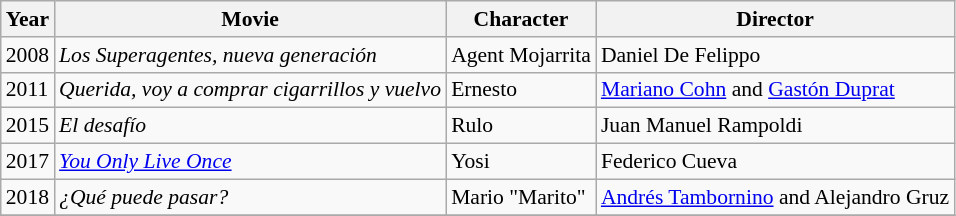<table class="wikitable" style="font-size: 90%;">
<tr>
<th>Year</th>
<th>Movie</th>
<th>Character</th>
<th>Director</th>
</tr>
<tr>
<td>2008</td>
<td><em>Los Superagentes, nueva generación</em></td>
<td>Agent Mojarrita</td>
<td>Daniel De Felippo</td>
</tr>
<tr>
<td>2011</td>
<td><em>Querida, voy a comprar cigarrillos y vuelvo</em></td>
<td>Ernesto</td>
<td><a href='#'>Mariano Cohn</a> and <a href='#'>Gastón Duprat</a></td>
</tr>
<tr>
<td>2015</td>
<td><em>El desafío</em></td>
<td>Rulo</td>
<td>Juan Manuel Rampoldi</td>
</tr>
<tr>
<td>2017</td>
<td><em><a href='#'>You Only Live Once</a></em></td>
<td>Yosi</td>
<td>Federico Cueva</td>
</tr>
<tr>
<td>2018</td>
<td><em>¿Qué puede pasar?</em></td>
<td>Mario "Marito"</td>
<td><a href='#'>Andrés Tambornino</a> and Alejandro Gruz</td>
</tr>
<tr>
</tr>
</table>
